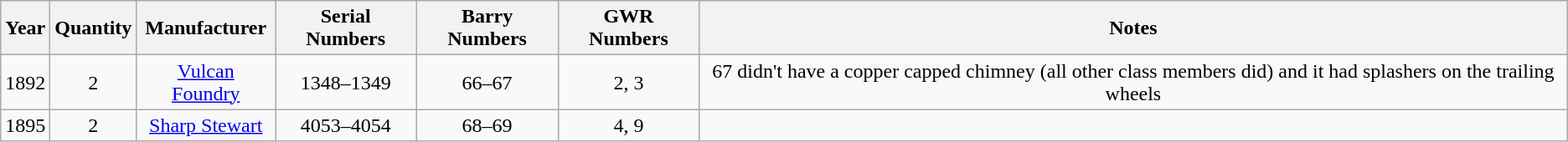<table class="wikitable" style=text-align:center>
<tr>
<th>Year</th>
<th>Quantity</th>
<th>Manufacturer</th>
<th>Serial Numbers</th>
<th>Barry Numbers</th>
<th>GWR Numbers</th>
<th>Notes</th>
</tr>
<tr>
<td>1892</td>
<td>2</td>
<td><a href='#'>Vulcan Foundry</a></td>
<td>1348–1349</td>
<td>66–67</td>
<td>2, 3</td>
<td>67 didn't have a copper capped chimney (all other class members did) and it had splashers on the trailing wheels</td>
</tr>
<tr>
<td>1895</td>
<td>2</td>
<td><a href='#'>Sharp Stewart</a></td>
<td>4053–4054</td>
<td>68–69</td>
<td>4, 9</td>
<td></td>
</tr>
</table>
